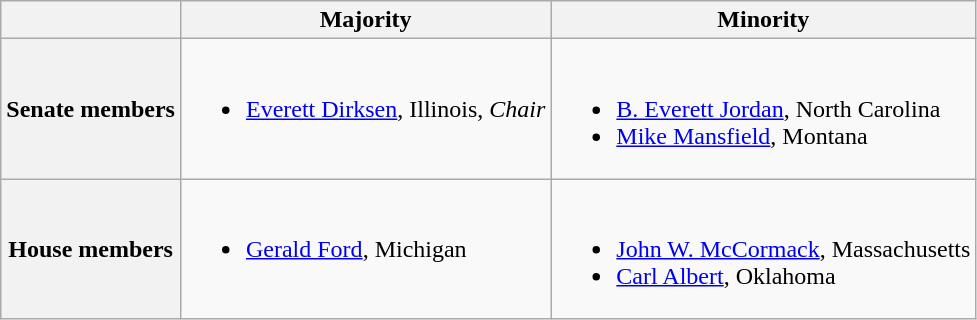<table class=wikitable>
<tr>
<th></th>
<th>Majority</th>
<th>Minority</th>
</tr>
<tr>
<th>Senate members</th>
<td valign="top" ><br><ul><li><a href='#'>Everett Dirksen</a>, Illinois, <em>Chair</em></li></ul></td>
<td valign="top" ><br><ul><li><a href='#'>B. Everett Jordan</a>, North Carolina</li><li><a href='#'>Mike Mansfield</a>, Montana</li></ul></td>
</tr>
<tr>
<th>House members</th>
<td valign="top" ><br><ul><li><a href='#'>Gerald Ford</a>, Michigan</li></ul></td>
<td valign="top" ><br><ul><li><a href='#'>John W. McCormack</a>, Massachusetts</li><li><a href='#'>Carl Albert</a>, Oklahoma</li></ul></td>
</tr>
</table>
